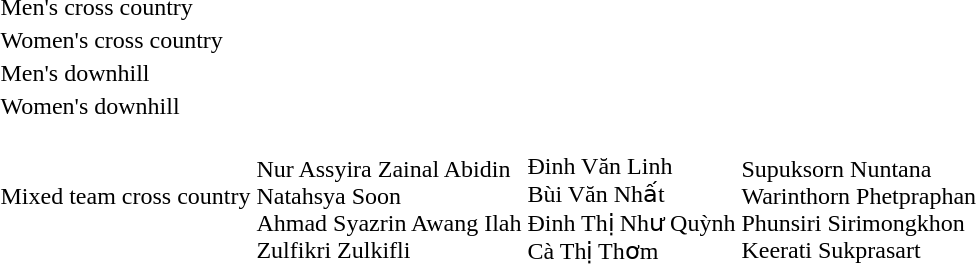<table>
<tr>
<td>Men's cross country<br></td>
<td></td>
<td></td>
<td></td>
</tr>
<tr>
<td>Women's cross country</td>
<td></td>
<td nowrap></td>
<td></td>
</tr>
<tr>
<td>Men's downhill</td>
<td></td>
<td></td>
<td></td>
</tr>
<tr>
<td>Women's downhill</td>
<td></td>
<td></td>
<td nowrap></td>
</tr>
<tr>
<td>Mixed team cross country</td>
<td nowrap><br> Nur Assyira Zainal Abidin<br>Natahsya Soon <br> Ahmad Syazrin Awang Ilah<br>Zulfikri Zulkifli</td>
<td><br> Đinh Văn Linh<br>Bùi Văn Nhất <br>Đinh Thị Như Quỳnh<br>Cà Thị Thơm</td>
<td><br> Supuksorn Nuntana<br>Warinthorn Phetpraphan <br>Phunsiri Sirimongkhon<br>Keerati Sukprasart</td>
</tr>
</table>
